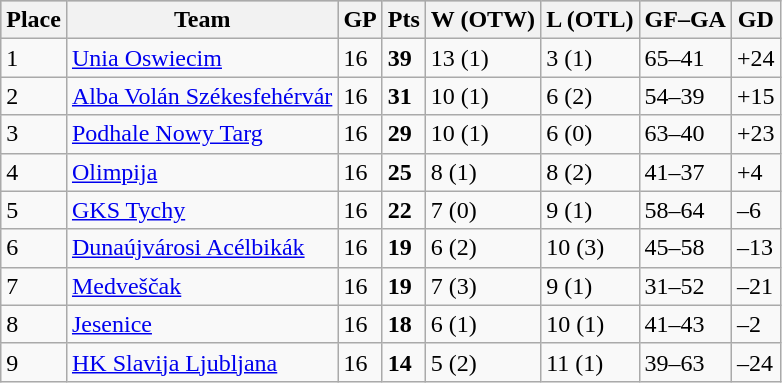<table class="wikitable">
<tr style="background-color:#c0c0c0;">
<th>Place</th>
<th>Team</th>
<th>GP</th>
<th>Pts</th>
<th>W (OTW)</th>
<th>L (OTL)</th>
<th>GF–GA</th>
<th>GD</th>
</tr>
<tr>
<td>1</td>
<td><a href='#'>Unia Oswiecim</a></td>
<td>16</td>
<td><strong>39</strong></td>
<td>13 (1)</td>
<td>3 (1)</td>
<td>65–41</td>
<td>+24</td>
</tr>
<tr>
<td>2</td>
<td><a href='#'>Alba Volán Székesfehérvár</a></td>
<td>16</td>
<td><strong>31</strong></td>
<td>10 (1)</td>
<td>6 (2)</td>
<td>54–39</td>
<td>+15</td>
</tr>
<tr>
<td>3</td>
<td><a href='#'>Podhale Nowy Targ</a></td>
<td>16</td>
<td><strong>29</strong></td>
<td>10 (1)</td>
<td>6 (0)</td>
<td>63–40</td>
<td>+23</td>
</tr>
<tr>
<td>4</td>
<td><a href='#'>Olimpija</a></td>
<td>16</td>
<td><strong>25</strong></td>
<td>8 (1)</td>
<td>8 (2)</td>
<td>41–37</td>
<td>+4</td>
</tr>
<tr>
<td>5</td>
<td><a href='#'>GKS Tychy</a></td>
<td>16</td>
<td><strong>22</strong></td>
<td>7 (0)</td>
<td>9 (1)</td>
<td>58–64</td>
<td>–6</td>
</tr>
<tr>
<td>6</td>
<td><a href='#'>Dunaújvárosi Acélbikák</a></td>
<td>16</td>
<td><strong>19</strong></td>
<td>6 (2)</td>
<td>10 (3)</td>
<td>45–58</td>
<td>–13</td>
</tr>
<tr>
<td>7</td>
<td><a href='#'>Medveščak</a></td>
<td>16</td>
<td><strong>19</strong></td>
<td>7 (3)</td>
<td>9 (1)</td>
<td>31–52</td>
<td>–21</td>
</tr>
<tr>
<td>8</td>
<td><a href='#'>Jesenice</a></td>
<td>16</td>
<td><strong>18</strong></td>
<td>6 (1)</td>
<td>10 (1)</td>
<td>41–43</td>
<td>–2</td>
</tr>
<tr>
<td>9</td>
<td><a href='#'>HK Slavija Ljubljana</a></td>
<td>16</td>
<td><strong>14</strong></td>
<td>5 (2)</td>
<td>11 (1)</td>
<td>39–63</td>
<td>–24</td>
</tr>
</table>
